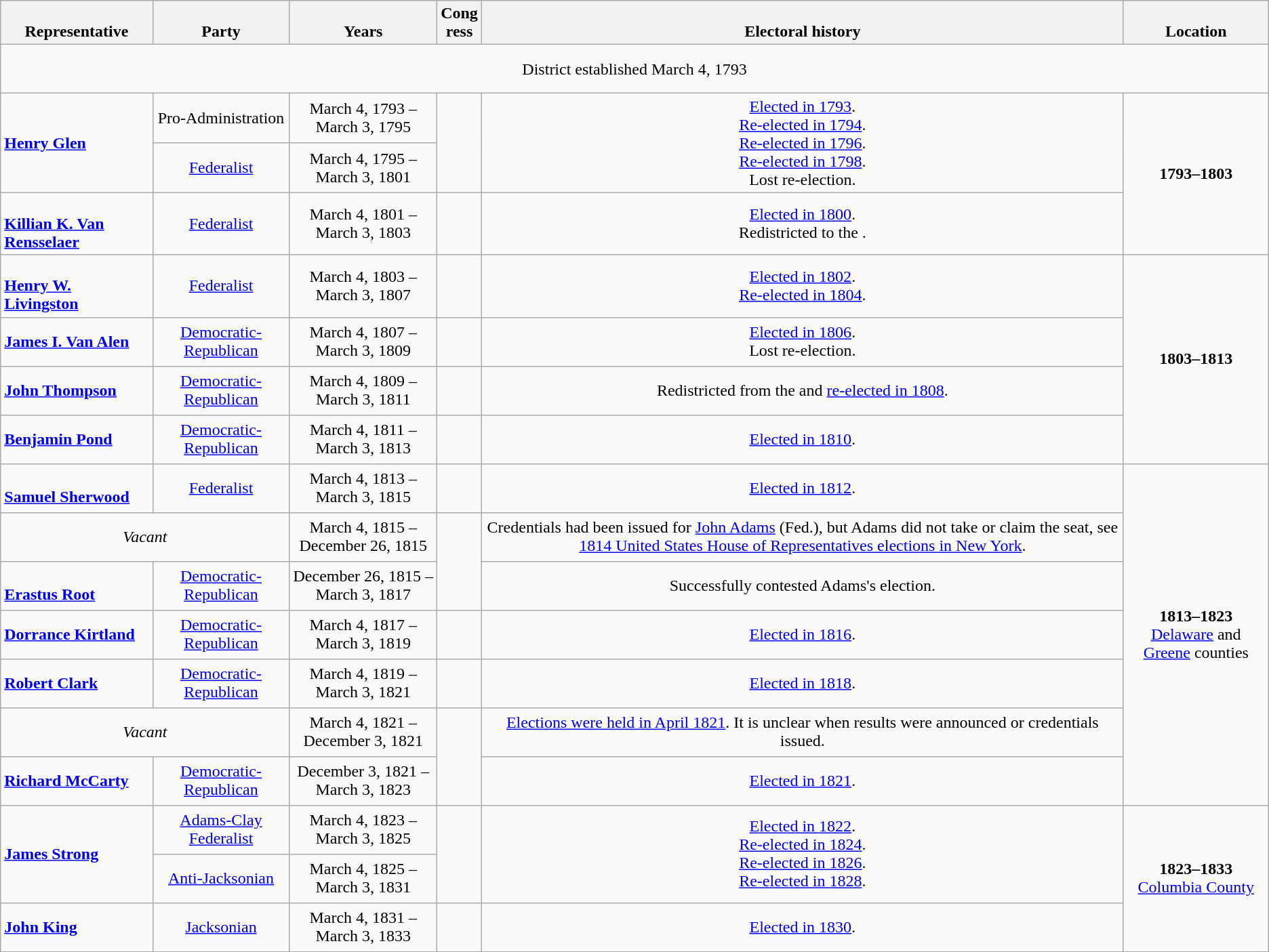<table class=wikitable style="text-align:center">
<tr valign=bottom>
<th>Representative</th>
<th>Party</th>
<th>Years</th>
<th>Cong<br>ress</th>
<th>Electoral history</th>
<th>Location</th>
</tr>
<tr style="height:3em">
<td colspan=6>District established March 4, 1793</td>
</tr>
<tr style="height:3em">
<td rowspan=2 align=left><strong><a href='#'>Henry Glen</a></strong><br></td>
<td>Pro-Administration</td>
<td nowrap>March 4, 1793 –<br>March 3, 1795</td>
<td rowspan=2></td>
<td rowspan=2><a href='#'>Elected in 1793</a>.<br><a href='#'>Re-elected in 1794</a>.<br><a href='#'>Re-elected in 1796</a>.<br><a href='#'>Re-elected in 1798</a>.<br>Lost re-election.</td>
<td rowspan=3><strong>1793–1803</strong><br></td>
</tr>
<tr style="height:3em">
<td><a href='#'>Federalist</a></td>
<td nowrap>March 4, 1795 –<br>March 3, 1801</td>
</tr>
<tr style="height:3em">
<td align=left><br><strong><a href='#'>Killian K. Van Rensselaer</a></strong><br></td>
<td><a href='#'>Federalist</a></td>
<td nowrap>March 4, 1801 –<br>March 3, 1803</td>
<td></td>
<td><a href='#'>Elected in 1800</a>.<br>Redistricted to the .</td>
</tr>
<tr style="height:3em">
<td align=left><br><strong><a href='#'>Henry W. Livingston</a></strong><br></td>
<td><a href='#'>Federalist</a></td>
<td nowrap>March 4, 1803 –<br>March 3, 1807</td>
<td></td>
<td><a href='#'>Elected in 1802</a>.<br><a href='#'>Re-elected in 1804</a>.<br></td>
<td rowspan=4><strong>1803–1813</strong><br></td>
</tr>
<tr style="height:3em">
<td align=left><strong><a href='#'>James I. Van Alen</a></strong><br></td>
<td><a href='#'>Democratic-Republican</a></td>
<td nowrap>March 4, 1807 –<br>March 3, 1809</td>
<td></td>
<td><a href='#'>Elected in 1806</a>.<br>Lost re-election.</td>
</tr>
<tr style="height:3em">
<td align=left><strong><a href='#'>John Thompson</a></strong><br></td>
<td><a href='#'>Democratic-Republican</a></td>
<td nowrap>March 4, 1809 –<br>March 3, 1811</td>
<td></td>
<td>Redistricted from the  and <a href='#'>re-elected in 1808</a>.<br></td>
</tr>
<tr style="height:3em">
<td align=left><strong><a href='#'>Benjamin Pond</a></strong><br></td>
<td><a href='#'>Democratic-Republican</a></td>
<td nowrap>March 4, 1811 –<br>March 3, 1813</td>
<td></td>
<td><a href='#'>Elected in 1810</a>.<br></td>
</tr>
<tr style="height:3em">
<td align=left><br><strong><a href='#'>Samuel Sherwood</a></strong><br></td>
<td><a href='#'>Federalist</a></td>
<td nowrap>March 4, 1813 –<br>March 3, 1815</td>
<td></td>
<td><a href='#'>Elected in 1812</a>.<br></td>
<td rowspan=7><strong>1813–1823</strong><br><a href='#'>Delaware</a> and <a href='#'>Greene</a> counties</td>
</tr>
<tr style="height:3em">
<td colspan=2><em>Vacant</em></td>
<td nowrap>March 4, 1815 –<br>December 26, 1815</td>
<td rowspan=2></td>
<td>Credentials had been issued for <a href='#'>John Adams</a> (Fed.), but Adams did not take or claim the seat, see <a href='#'>1814 United States House of Representatives elections in New York</a>.</td>
</tr>
<tr style="height:3em">
<td align=left><br><strong><a href='#'>Erastus Root</a></strong><br></td>
<td><a href='#'>Democratic-Republican</a></td>
<td nowrap>December 26, 1815 –<br>March 3, 1817</td>
<td>Successfully contested Adams's election.<br></td>
</tr>
<tr style="height:3em">
<td align=left><strong><a href='#'>Dorrance Kirtland</a></strong><br></td>
<td><a href='#'>Democratic-Republican</a></td>
<td nowrap>March 4, 1817 –<br>March 3, 1819</td>
<td></td>
<td><a href='#'>Elected in 1816</a>.<br></td>
</tr>
<tr style="height:3em">
<td align=left><strong><a href='#'>Robert Clark</a></strong><br></td>
<td><a href='#'>Democratic-Republican</a></td>
<td nowrap>March 4, 1819 –<br>March 3, 1821</td>
<td></td>
<td><a href='#'>Elected in 1818</a>.<br></td>
</tr>
<tr style="height:3em">
<td colspan=2><em>Vacant</em></td>
<td nowrap>March 4, 1821 –<br>December 3, 1821</td>
<td rowspan=2></td>
<td><a href='#'>Elections were held in April 1821</a>. It is unclear when results were announced or credentials issued.</td>
</tr>
<tr style="height:3em">
<td align=left><strong><a href='#'>Richard McCarty</a></strong><br></td>
<td><a href='#'>Democratic-Republican</a></td>
<td nowrap>December 3, 1821 –<br>March 3, 1823</td>
<td><a href='#'>Elected in 1821</a>.<br></td>
</tr>
<tr style="height:3em">
<td rowspan=2 align=left><strong><a href='#'>James Strong</a></strong><br></td>
<td><a href='#'>Adams-Clay Federalist</a></td>
<td nowrap>March 4, 1823 –<br>March 3, 1825</td>
<td rowspan=2></td>
<td rowspan=2><a href='#'>Elected in 1822</a>.<br><a href='#'>Re-elected in 1824</a>.<br><a href='#'>Re-elected in 1826</a>.<br><a href='#'>Re-elected in 1828</a>.<br></td>
<td rowspan=3><strong>1823–1833</strong><br><a href='#'>Columbia County</a></td>
</tr>
<tr style="height:3em">
<td><a href='#'>Anti-Jacksonian</a></td>
<td nowrap>March 4, 1825 –<br>March 3, 1831</td>
</tr>
<tr style="height:3em">
<td align=left><strong><a href='#'>John King</a></strong><br></td>
<td><a href='#'>Jacksonian</a></td>
<td nowrap>March 4, 1831 –<br>March 3, 1833</td>
<td></td>
<td><a href='#'>Elected in 1830</a>.<br></td>
</tr>
</table>
